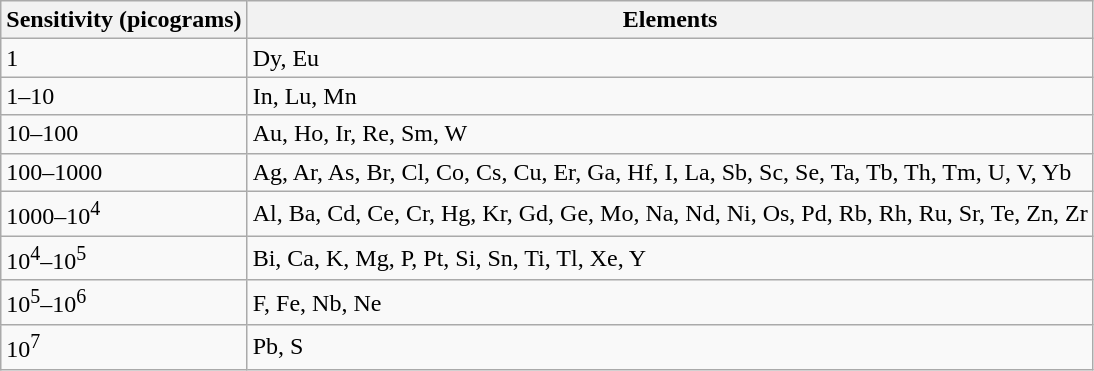<table class="wikitable">
<tr>
<th>Sensitivity (picograms)</th>
<th>Elements</th>
</tr>
<tr>
<td>1</td>
<td>Dy, Eu</td>
</tr>
<tr>
<td>1–10</td>
<td>In, Lu, Mn</td>
</tr>
<tr>
<td>10–100</td>
<td>Au, Ho, Ir, Re, Sm, W</td>
</tr>
<tr>
<td>100–1000</td>
<td>Ag, Ar, As, Br, Cl, Co, Cs, Cu, Er, Ga, Hf, I, La, Sb, Sc, Se, Ta, Tb, Th, Tm, U, V, Yb</td>
</tr>
<tr>
<td>1000–10<sup>4</sup></td>
<td>Al, Ba, Cd, Ce, Cr, Hg, Kr, Gd, Ge, Mo, Na, Nd, Ni, Os, Pd, Rb, Rh, Ru, Sr, Te, Zn, Zr</td>
</tr>
<tr>
<td>10<sup>4</sup>–10<sup>5</sup></td>
<td>Bi, Ca, K, Mg, P, Pt, Si, Sn, Ti, Tl, Xe, Y</td>
</tr>
<tr>
<td>10<sup>5</sup>–10<sup>6</sup></td>
<td>F, Fe, Nb, Ne</td>
</tr>
<tr>
<td>10<sup>7</sup></td>
<td>Pb, S</td>
</tr>
</table>
